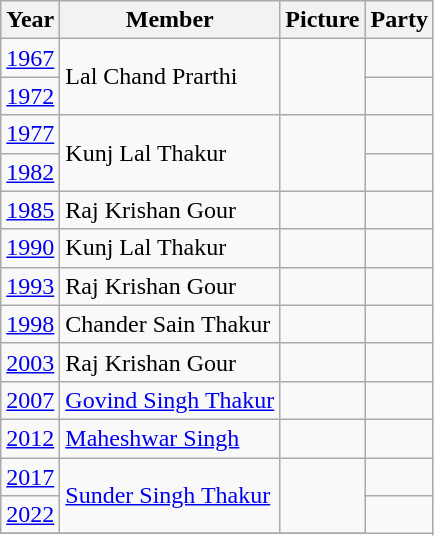<table class="wikitable sortable">
<tr>
<th>Year</th>
<th>Member</th>
<th>Picture</th>
<th colspan="2">Party</th>
</tr>
<tr>
<td><a href='#'>1967</a></td>
<td rowspan=2>Lal Chand Prarthi</td>
<td rowspan=2></td>
<td></td>
</tr>
<tr>
<td><a href='#'>1972</a></td>
</tr>
<tr>
<td><a href='#'>1977</a></td>
<td rowspan=2>Kunj Lal Thakur</td>
<td rowspan=2></td>
<td></td>
</tr>
<tr>
<td><a href='#'>1982</a></td>
<td></td>
</tr>
<tr>
<td><a href='#'>1985</a></td>
<td>Raj Krishan Gour</td>
<td></td>
<td></td>
</tr>
<tr>
<td><a href='#'>1990</a></td>
<td>Kunj Lal Thakur</td>
<td></td>
<td></td>
</tr>
<tr>
<td><a href='#'>1993</a></td>
<td>Raj Krishan Gour</td>
<td></td>
<td></td>
</tr>
<tr>
<td><a href='#'>1998</a></td>
<td>Chander Sain Thakur</td>
<td></td>
<td></td>
</tr>
<tr>
<td><a href='#'>2003</a></td>
<td>Raj Krishan Gour</td>
<td></td>
<td></td>
</tr>
<tr>
<td><a href='#'>2007</a></td>
<td><a href='#'>Govind Singh Thakur</a></td>
<td></td>
<td></td>
</tr>
<tr>
<td><a href='#'>2012</a></td>
<td><a href='#'>Maheshwar Singh</a></td>
<td></td>
<td></td>
</tr>
<tr>
<td><a href='#'>2017</a></td>
<td rowspan="2"><a href='#'>Sunder Singh Thakur</a></td>
<td rowspan="2"></td>
<td></td>
</tr>
<tr>
<td><a href='#'>2022</a></td>
</tr>
<tr>
</tr>
</table>
